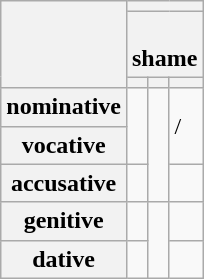<table class="wikitable polytonic">
<tr>
<th rowspan="3"></th>
<th colspan="3"></th>
</tr>
<tr>
<th colspan="3"><br>shame</th>
</tr>
<tr>
<th></th>
<th></th>
<th></th>
</tr>
<tr>
<th>nominative</th>
<td rowspan="2"></td>
<td rowspan="3"></td>
<td rowspan="2">/</td>
</tr>
<tr>
<th>vocative</th>
</tr>
<tr>
<th>accusative</th>
<td></td>
<td></td>
</tr>
<tr>
<th>genitive</th>
<td></td>
<td rowspan="2"></td>
<td></td>
</tr>
<tr>
<th>dative</th>
<td></td>
<td></td>
</tr>
</table>
